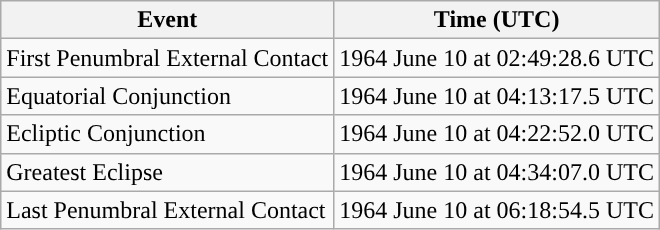<table class="wikitable">
<tr>
<th>Event</th>
<th>Time (UTC)</th>
</tr>
<tr>
<td>First Penumbral External Contact</td>
<td>1964 June 10 at 02:49:28.6 UTC</td>
</tr>
<tr>
<td>Equatorial Conjunction</td>
<td>1964 June 10 at 04:13:17.5 UTC</td>
</tr>
<tr>
<td>Ecliptic Conjunction</td>
<td>1964 June 10 at 04:22:52.0 UTC</td>
</tr>
<tr>
<td>Greatest Eclipse</td>
<td>1964 June 10 at 04:34:07.0 UTC</td>
</tr>
<tr>
<td>Last Penumbral External Contact</td>
<td>1964 June 10 at 06:18:54.5 UTC</td>
</tr>
</table>
